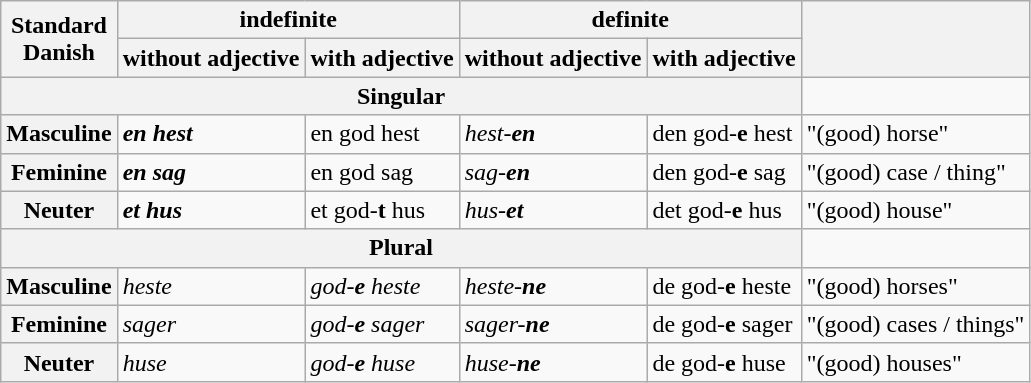<table class=wikitable>
<tr>
<th rowspan=2>Standard<br>Danish</th>
<th colspan=2>indefinite</th>
<th colspan=2>definite</th>
<th rowspan=2></th>
</tr>
<tr>
<th>without adjective</th>
<th>with adjective</th>
<th>without adjective</th>
<th>with adjective</th>
</tr>
<tr>
<th colspan=5>Singular</th>
</tr>
<tr>
<th>Masculine</th>
<td><strong><em>en<strong> hest<em></td>
<td></em></strong>en</strong> god hest</em></td>
<td><em>hest-<strong>en<strong><em></td>
<td></em></strong>den</strong> god-<strong>e</strong> hest</em></td>
<td>"(good) horse"</td>
</tr>
<tr>
<th>Feminine</th>
<td><strong><em>en<strong> sag<em></td>
<td></em></strong>en</strong> god sag</em></td>
<td><em>sag-<strong>en<strong><em></td>
<td></em></strong>den</strong> god-<strong>e</strong> sag</em></td>
<td>"(good) case / thing"</td>
</tr>
<tr>
<th>Neuter</th>
<td><strong><em>et<strong> hus<em></td>
<td></em></strong>et</strong> god-<strong>t</strong> hus</em></td>
<td><em>hus-<strong>et<strong><em></td>
<td></em></strong>det</strong> god-<strong>e</strong> hus</em></td>
<td>"(good) house"</td>
</tr>
<tr>
<th colspan=5>Plural</th>
</tr>
<tr>
<th>Masculine</th>
<td><em> heste</em></td>
<td><em>god-<strong>e</strong> heste</em></td>
<td><em>heste-<strong>ne<strong><em></td>
<td></em></strong>de</strong> god-<strong>e</strong> heste</em></td>
<td>"(good) horses"</td>
</tr>
<tr>
<th>Feminine</th>
<td><em>sager</em></td>
<td><em>god-<strong>e</strong> sager</em></td>
<td><em>sager-<strong>ne<strong><em></td>
<td></em></strong>de</strong> god-<strong>e</strong> sager</em></td>
<td>"(good) cases / things"</td>
</tr>
<tr>
<th>Neuter</th>
<td><em>huse</em></td>
<td><em>god-<strong>e</strong> huse</em></td>
<td><em>huse-<strong>ne<strong><em></td>
<td></em></strong>de</strong> god-<strong>e</strong> huse</em></td>
<td>"(good) houses"</td>
</tr>
</table>
